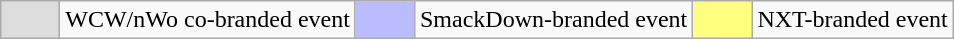<table class="wikitable" style="margin: 0 auto">
<tr>
<td style="background:#ddd; width:2em"></td>
<td World Championship Wrestling>WCW/nWo co-branded event</td>
<td style="background:#BBF; width:2em"></td>
<td SmackDown (WWE brand)>SmackDown-branded event</td>
<td style="background: #FFFF80; width: 2em"></td>
<td NXT (WWE brand)>NXT-branded event</td>
</tr>
</table>
